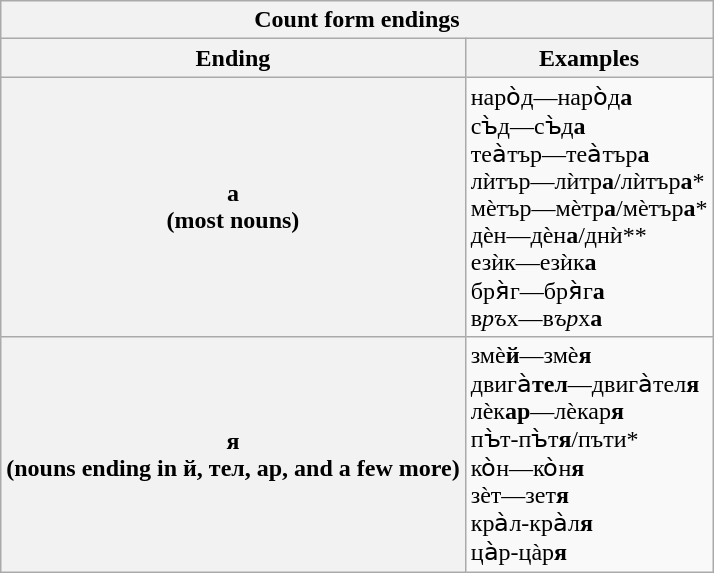<table class="wikitable">
<tr>
<th colspan="2">Count form endings</th>
</tr>
<tr>
<th>Ending</th>
<th>Examples</th>
</tr>
<tr>
<th><strong>а</strong><br>(most nouns)</th>
<td>наро̀д—наро̀д<strong>а</strong><br>съ̀д—съ̀д<strong>а</strong><br>теа̀тър—теа̀тър<strong>а</strong><br>лѝтър—лѝтр<strong>а</strong>/лѝтър<strong>а</strong>*<br>мѐтър—мѐтр<strong>а</strong>/мѐтър<strong>а</strong>*<br>дѐн—дѐн<strong>а</strong>/днѝ**<br>езѝк—езѝк<strong>а</strong><br>бря̀г—бря̀г<strong>а</strong><br>в<em>ръ</em>х—в<em>ър</em>х<strong>а</strong></td>
</tr>
<tr>
<th><strong>я</strong><br>(nouns ending in й, тел, ар, and a few more)</th>
<td>змѐ<strong>й</strong>—змѐ<strong>я</strong><br>двига̀<strong>тел</strong>—двига̀тел<strong>я</strong><br>лѐк<strong>ар</strong>—лѐкар<strong>я</strong><br>пъ̀т-пъ̀т<strong>я</strong>/пъти*<br>ко̀н—ко̀н<strong>я</strong><br>зѐт—зет<strong>я</strong><br>кра̀л-кра̀л<strong>я</strong><br>ца̀р-цàр<strong>я</strong></td>
</tr>
</table>
